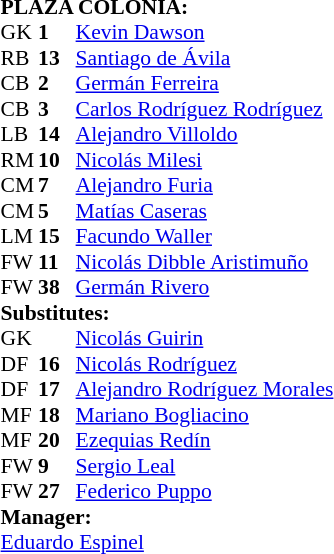<table style="font-size: 90%" cellspacing="0" cellpadding="0" align=center>
<tr>
<td colspan="4"><strong>PLAZA COLONIA:</strong></td>
</tr>
<tr>
<th width=25></th>
<th width=25></th>
</tr>
<tr>
<td>GK</td>
<td><strong>1</strong></td>
<td> <a href='#'>Kevin Dawson</a></td>
<td></td>
</tr>
<tr>
<td>RB</td>
<td><strong>13</strong></td>
<td> <a href='#'>Santiago de Ávila</a></td>
</tr>
<tr>
<td>CB</td>
<td><strong>2</strong></td>
<td> <a href='#'>Germán Ferreira</a></td>
<td></td>
</tr>
<tr>
<td>CB</td>
<td><strong>3</strong></td>
<td> <a href='#'>Carlos Rodríguez Rodríguez</a></td>
</tr>
<tr>
<td>LB</td>
<td><strong>14</strong></td>
<td> <a href='#'>Alejandro Villoldo</a></td>
<td></td>
</tr>
<tr>
<td>RM</td>
<td><strong>10</strong></td>
<td> <a href='#'>Nicolás Milesi</a></td>
<td></td>
</tr>
<tr>
<td>CM</td>
<td><strong>7</strong></td>
<td> <a href='#'>Alejandro Furia</a></td>
</tr>
<tr>
<td>CM</td>
<td><strong>5</strong></td>
<td> <a href='#'>Matías Caseras</a></td>
</tr>
<tr>
<td>LM</td>
<td><strong>15</strong></td>
<td> <a href='#'>Facundo Waller</a></td>
<td></td>
<td></td>
</tr>
<tr>
<td>FW</td>
<td><strong>11</strong></td>
<td> <a href='#'>Nicolás Dibble Aristimuño</a></td>
<td></td>
<td></td>
</tr>
<tr>
<td>FW</td>
<td><strong>38</strong></td>
<td> <a href='#'>Germán Rivero</a></td>
<td></td>
<td></td>
</tr>
<tr>
<td colspan=3><strong>Substitutes:</strong></td>
</tr>
<tr>
<td>GK</td>
<td><strong></strong></td>
<td> <a href='#'>Nicolás Guirin</a></td>
</tr>
<tr>
<td>DF</td>
<td><strong>16</strong></td>
<td> <a href='#'>Nicolás Rodríguez</a></td>
</tr>
<tr>
<td>DF</td>
<td><strong>17</strong></td>
<td> <a href='#'>Alejandro Rodríguez Morales</a></td>
</tr>
<tr>
<td>MF</td>
<td><strong>18</strong></td>
<td> <a href='#'>Mariano Bogliacino</a></td>
<td></td>
<td></td>
</tr>
<tr>
<td>MF</td>
<td><strong>20</strong></td>
<td> <a href='#'>Ezequias Redín</a></td>
</tr>
<tr>
<td>FW</td>
<td><strong>9</strong></td>
<td> <a href='#'>Sergio Leal</a></td>
<td></td>
<td></td>
</tr>
<tr>
<td>FW</td>
<td><strong>27</strong></td>
<td> <a href='#'>Federico Puppo</a></td>
<td></td>
<td></td>
</tr>
<tr>
<td colspan=3><strong>Manager:</strong></td>
</tr>
<tr>
<td colspan=4> <a href='#'>Eduardo Espinel</a></td>
</tr>
</table>
